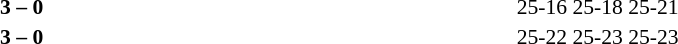<table width=100% cellspacing=1>
<tr>
<th width=20%></th>
<th width=12%></th>
<th width=20%></th>
<th width=33%></th>
<td></td>
</tr>
<tr style=font-size:90%>
<td align=right><strong></strong></td>
<td align=center><strong>3 – 0</strong></td>
<td></td>
<td>25-16 25-18 25-21</td>
<td></td>
</tr>
<tr style=font-size:90%>
<td align=right><strong></strong></td>
<td align=center><strong>3 – 0</strong></td>
<td></td>
<td>25-22 25-23 25-23</td>
</tr>
</table>
